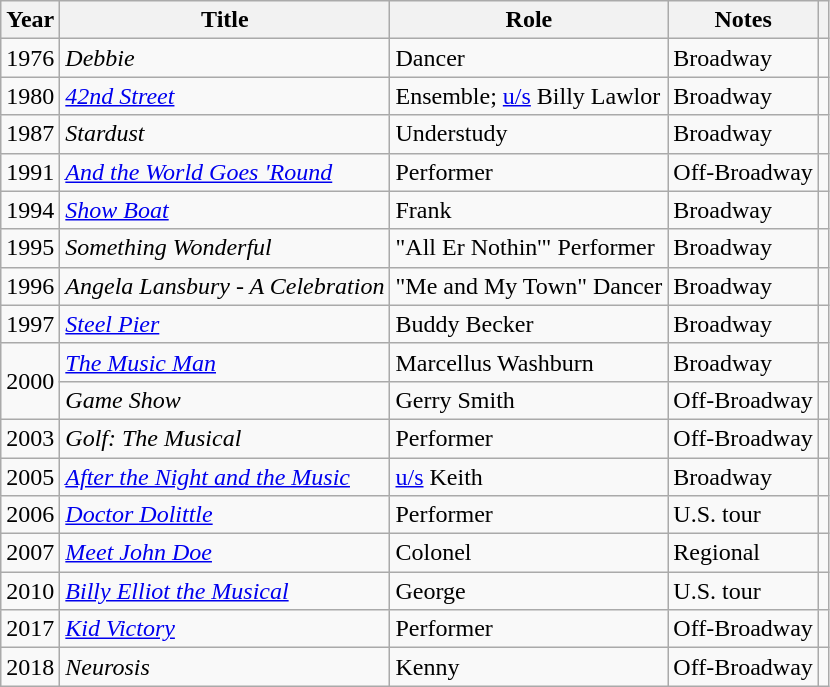<table class="wikitable sortable">
<tr>
<th>Year</th>
<th>Title</th>
<th>Role</th>
<th>Notes</th>
<th class="unsortable"></th>
</tr>
<tr>
<td>1976</td>
<td><em>Debbie</em></td>
<td>Dancer</td>
<td>Broadway</td>
<td></td>
</tr>
<tr>
<td>1980</td>
<td><em><a href='#'>42nd Street</a></em></td>
<td>Ensemble; <a href='#'>u/s</a> Billy Lawlor</td>
<td>Broadway</td>
<td></td>
</tr>
<tr>
<td>1987</td>
<td><em>Stardust</em></td>
<td>Understudy</td>
<td>Broadway</td>
<td></td>
</tr>
<tr>
<td>1991</td>
<td><em><a href='#'>And the World Goes 'Round</a></em></td>
<td>Performer</td>
<td>Off-Broadway</td>
<td></td>
</tr>
<tr>
<td>1994</td>
<td><em><a href='#'>Show Boat</a></em></td>
<td>Frank</td>
<td>Broadway</td>
<td></td>
</tr>
<tr>
<td>1995</td>
<td><em>Something Wonderful</em></td>
<td>"All Er Nothin'" Performer</td>
<td>Broadway</td>
<td></td>
</tr>
<tr>
<td>1996</td>
<td><em>Angela Lansbury - A Celebration</em></td>
<td>"Me and My Town" Dancer</td>
<td>Broadway</td>
<td></td>
</tr>
<tr>
<td>1997</td>
<td><em><a href='#'>Steel Pier</a></em></td>
<td>Buddy Becker</td>
<td>Broadway</td>
<td></td>
</tr>
<tr>
<td rowspan=2>2000</td>
<td><em><a href='#'>The Music Man</a></em></td>
<td>Marcellus Washburn</td>
<td>Broadway</td>
<td></td>
</tr>
<tr>
<td><em>Game Show</em></td>
<td>Gerry Smith</td>
<td>Off-Broadway</td>
<td></td>
</tr>
<tr>
<td>2003</td>
<td><em>Golf: The Musical</em></td>
<td>Performer</td>
<td>Off-Broadway</td>
<td></td>
</tr>
<tr>
<td>2005</td>
<td><em><a href='#'>After the Night and the Music</a></em></td>
<td><a href='#'>u/s</a> Keith</td>
<td>Broadway</td>
<td></td>
</tr>
<tr>
<td>2006</td>
<td><em><a href='#'>Doctor Dolittle</a></em></td>
<td>Performer</td>
<td>U.S. tour</td>
<td></td>
</tr>
<tr>
<td>2007</td>
<td><em><a href='#'>Meet John Doe</a></em></td>
<td>Colonel</td>
<td>Regional</td>
<td></td>
</tr>
<tr>
<td>2010</td>
<td><em><a href='#'>Billy Elliot the Musical</a></em></td>
<td>George</td>
<td>U.S. tour</td>
<td></td>
</tr>
<tr>
<td>2017</td>
<td><em><a href='#'>Kid Victory</a></em></td>
<td>Performer</td>
<td>Off-Broadway</td>
<td></td>
</tr>
<tr>
<td>2018</td>
<td><em>Neurosis</em></td>
<td>Kenny</td>
<td>Off-Broadway</td>
<td></td>
</tr>
</table>
